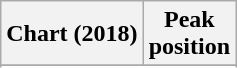<table class="wikitable plainrowheaders sortable" style="text-align:center">
<tr>
<th scope="col">Chart (2018)</th>
<th scope="col">Peak<br> position</th>
</tr>
<tr>
</tr>
<tr>
</tr>
<tr>
</tr>
<tr>
</tr>
</table>
